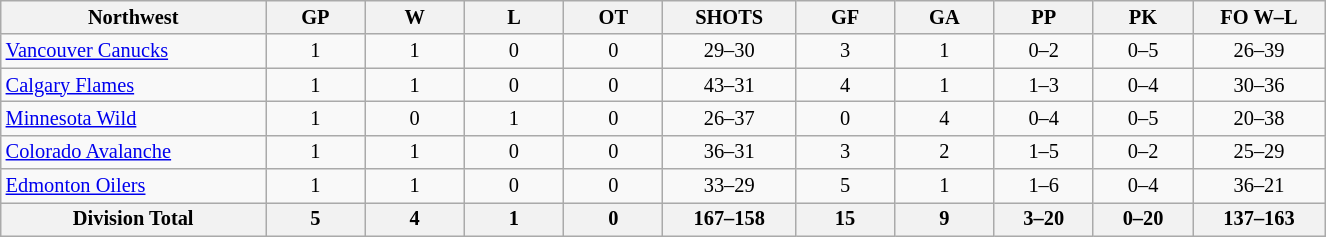<table class="wikitable" style="text-align:center; width:65em; font-size:85%;">
<tr>
<th width="20%">Northwest</th>
<th width="7.5%">GP</th>
<th width="7.5%">W</th>
<th width="7.5%">L</th>
<th width="7.5%">OT</th>
<th width="10%">SHOTS</th>
<th width="7.5%">GF</th>
<th width="7.5%">GA</th>
<th width="7.5%">PP</th>
<th width="7.5%">PK</th>
<th width="10%">FO W–L</th>
</tr>
<tr>
<td align=left><a href='#'>Vancouver Canucks</a></td>
<td>1</td>
<td>1</td>
<td>0</td>
<td>0</td>
<td>29–30</td>
<td>3</td>
<td>1</td>
<td>0–2</td>
<td>0–5</td>
<td>26–39</td>
</tr>
<tr>
<td align=left><a href='#'>Calgary Flames</a></td>
<td>1</td>
<td>1</td>
<td>0</td>
<td>0</td>
<td>43–31</td>
<td>4</td>
<td>1</td>
<td>1–3</td>
<td>0–4</td>
<td>30–36</td>
</tr>
<tr>
<td align=left><a href='#'>Minnesota Wild</a></td>
<td>1</td>
<td>0</td>
<td>1</td>
<td>0</td>
<td>26–37</td>
<td>0</td>
<td>4</td>
<td>0–4</td>
<td>0–5</td>
<td>20–38</td>
</tr>
<tr>
<td align=left><a href='#'>Colorado Avalanche</a></td>
<td>1</td>
<td>1</td>
<td>0</td>
<td>0</td>
<td>36–31</td>
<td>3</td>
<td>2</td>
<td>1–5</td>
<td>0–2</td>
<td>25–29</td>
</tr>
<tr>
<td align=left><a href='#'>Edmonton Oilers</a></td>
<td>1</td>
<td>1</td>
<td>0</td>
<td>0</td>
<td>33–29</td>
<td>5</td>
<td>1</td>
<td>1–6</td>
<td>0–4</td>
<td>36–21</td>
</tr>
<tr>
<th>Division Total</th>
<th>5</th>
<th>4</th>
<th>1</th>
<th>0</th>
<th>167–158</th>
<th>15</th>
<th>9</th>
<th>3–20</th>
<th>0–20</th>
<th>137–163</th>
</tr>
</table>
